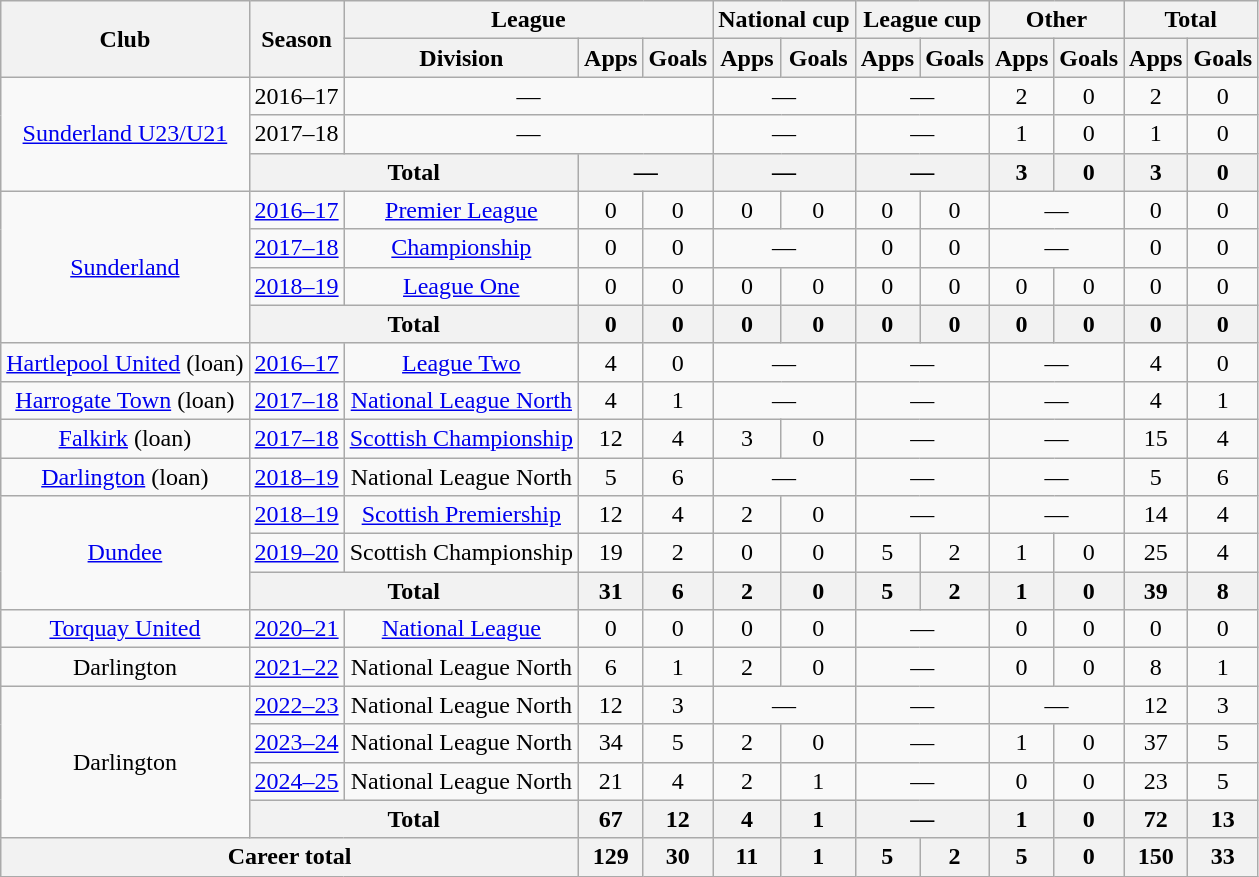<table class="wikitable" style=text-align:center>
<tr>
<th rowspan=2>Club</th>
<th rowspan=2>Season</th>
<th colspan=3>League</th>
<th colspan=2>National cup</th>
<th colspan=2>League cup</th>
<th colspan=2>Other</th>
<th colspan=2>Total</th>
</tr>
<tr>
<th>Division</th>
<th>Apps</th>
<th>Goals</th>
<th>Apps</th>
<th>Goals</th>
<th>Apps</th>
<th>Goals</th>
<th>Apps</th>
<th>Goals</th>
<th>Apps</th>
<th>Goals</th>
</tr>
<tr>
<td rowspan=3><a href='#'>Sunderland U23/U21</a></td>
<td>2016–17</td>
<td colspan=3>—</td>
<td colspan=2>—</td>
<td colspan=2>—</td>
<td>2</td>
<td>0</td>
<td>2</td>
<td>0</td>
</tr>
<tr>
<td>2017–18</td>
<td colspan=3>—</td>
<td colspan=2>—</td>
<td colspan=2>—</td>
<td>1</td>
<td>0</td>
<td>1</td>
<td>0</td>
</tr>
<tr>
<th colspan=2>Total</th>
<th colspan=2>—</th>
<th colspan=2>—</th>
<th colspan=2>—</th>
<th>3</th>
<th>0</th>
<th>3</th>
<th>0</th>
</tr>
<tr>
<td rowspan=4><a href='#'>Sunderland</a></td>
<td><a href='#'>2016–17</a></td>
<td><a href='#'>Premier League</a></td>
<td>0</td>
<td>0</td>
<td>0</td>
<td>0</td>
<td>0</td>
<td>0</td>
<td colspan=2>—</td>
<td>0</td>
<td>0</td>
</tr>
<tr>
<td><a href='#'>2017–18</a></td>
<td><a href='#'>Championship</a></td>
<td>0</td>
<td>0</td>
<td colspan=2>—</td>
<td>0</td>
<td>0</td>
<td colspan=2>—</td>
<td>0</td>
<td>0</td>
</tr>
<tr>
<td><a href='#'>2018–19</a></td>
<td><a href='#'>League One</a></td>
<td>0</td>
<td>0</td>
<td>0</td>
<td>0</td>
<td>0</td>
<td>0</td>
<td>0</td>
<td>0</td>
<td>0</td>
<td>0</td>
</tr>
<tr>
<th colspan=2>Total</th>
<th>0</th>
<th>0</th>
<th>0</th>
<th>0</th>
<th>0</th>
<th>0</th>
<th>0</th>
<th>0</th>
<th>0</th>
<th>0</th>
</tr>
<tr>
<td><a href='#'>Hartlepool United</a> (loan)</td>
<td><a href='#'>2016–17</a></td>
<td><a href='#'>League Two</a></td>
<td>4</td>
<td>0</td>
<td colspan=2>—</td>
<td colspan=2>—</td>
<td colspan=2>—</td>
<td>4</td>
<td>0</td>
</tr>
<tr>
<td><a href='#'>Harrogate Town</a> (loan)</td>
<td><a href='#'>2017–18</a></td>
<td><a href='#'>National League North</a></td>
<td>4</td>
<td>1</td>
<td colspan=2>—</td>
<td colspan=2>—</td>
<td colspan=2>—</td>
<td>4</td>
<td>1</td>
</tr>
<tr>
<td><a href='#'>Falkirk</a> (loan)</td>
<td><a href='#'>2017–18</a></td>
<td><a href='#'>Scottish Championship</a></td>
<td>12</td>
<td>4</td>
<td>3</td>
<td>0</td>
<td colspan=2>—</td>
<td colspan=2>—</td>
<td>15</td>
<td>4</td>
</tr>
<tr>
<td><a href='#'>Darlington</a> (loan)</td>
<td><a href='#'>2018–19</a></td>
<td>National League North</td>
<td>5</td>
<td>6</td>
<td colspan=2>—</td>
<td colspan=2>—</td>
<td colspan=2>—</td>
<td>5</td>
<td>6</td>
</tr>
<tr>
<td rowspan=3><a href='#'>Dundee</a></td>
<td><a href='#'>2018–19</a></td>
<td><a href='#'>Scottish Premiership</a></td>
<td>12</td>
<td>4</td>
<td>2</td>
<td>0</td>
<td colspan=2>—</td>
<td colspan=2>—</td>
<td>14</td>
<td>4</td>
</tr>
<tr>
<td><a href='#'>2019–20</a></td>
<td>Scottish Championship</td>
<td>19</td>
<td>2</td>
<td>0</td>
<td>0</td>
<td>5</td>
<td>2</td>
<td>1</td>
<td>0</td>
<td>25</td>
<td>4</td>
</tr>
<tr>
<th colspan=2>Total</th>
<th>31</th>
<th>6</th>
<th>2</th>
<th>0</th>
<th>5</th>
<th>2</th>
<th>1</th>
<th>0</th>
<th>39</th>
<th>8</th>
</tr>
<tr>
<td><a href='#'>Torquay United</a></td>
<td><a href='#'>2020–21</a></td>
<td><a href='#'>National League</a></td>
<td>0</td>
<td>0</td>
<td>0</td>
<td>0</td>
<td colspan=2>—</td>
<td>0</td>
<td>0</td>
<td>0</td>
<td>0</td>
</tr>
<tr>
<td>Darlington</td>
<td><a href='#'>2021–22</a></td>
<td>National League North</td>
<td>6</td>
<td>1</td>
<td>2</td>
<td>0</td>
<td colspan=2>—</td>
<td>0</td>
<td>0</td>
<td>8</td>
<td>1</td>
</tr>
<tr>
<td rowspan="4">Darlington</td>
<td><a href='#'>2022–23</a></td>
<td>National League North</td>
<td>12</td>
<td>3</td>
<td colspan="2">—</td>
<td colspan=2>—</td>
<td colspan=2>—</td>
<td>12</td>
<td>3</td>
</tr>
<tr>
<td><a href='#'>2023–24</a></td>
<td>National League North</td>
<td>34</td>
<td>5</td>
<td>2</td>
<td>0</td>
<td colspan=2>—</td>
<td>1</td>
<td>0</td>
<td>37</td>
<td>5</td>
</tr>
<tr>
<td><a href='#'>2024–25</a></td>
<td>National League North</td>
<td>21</td>
<td>4</td>
<td>2</td>
<td>1</td>
<td colspan=2>—</td>
<td>0</td>
<td>0</td>
<td>23</td>
<td>5</td>
</tr>
<tr>
<th colspan=2>Total</th>
<th>67</th>
<th>12</th>
<th>4</th>
<th>1</th>
<th colspan=2>—</th>
<th>1</th>
<th>0</th>
<th>72</th>
<th>13</th>
</tr>
<tr>
<th colspan="3">Career total</th>
<th>129</th>
<th>30</th>
<th>11</th>
<th>1</th>
<th>5</th>
<th>2</th>
<th>5</th>
<th>0</th>
<th>150</th>
<th>33</th>
</tr>
</table>
